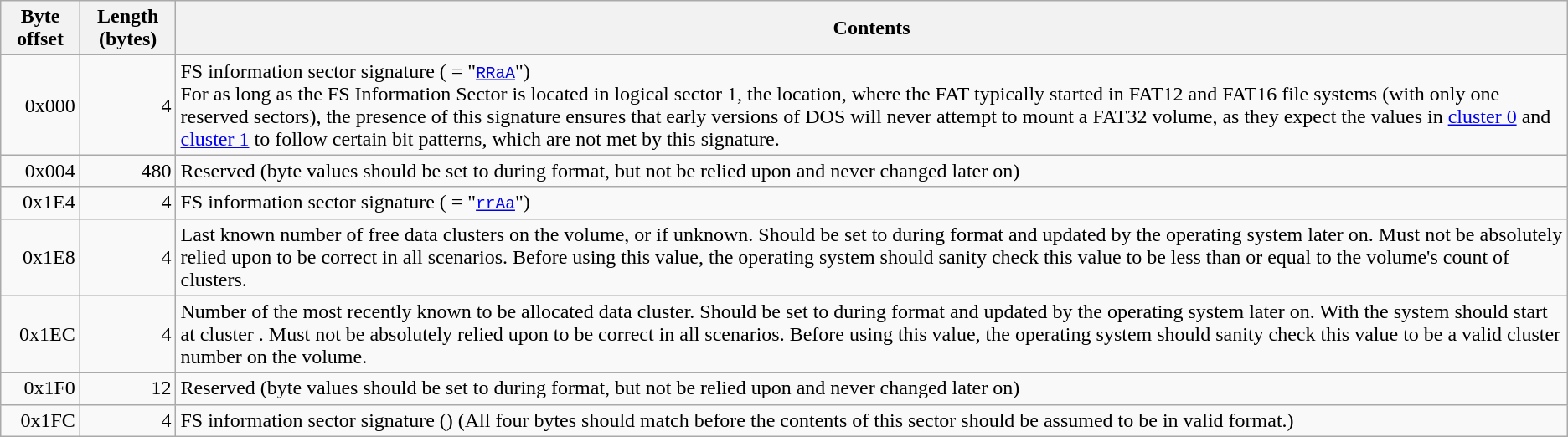<table class="wikitable sortable mw-collapsible">
<tr>
<th>Byte offset</th>
<th>Length (bytes)</th>
<th>Contents</th>
</tr>
<tr>
<td style="text-align:right;">0x000</td>
<td style="text-align:right;">4</td>
<td>FS information sector signature ( = "<code><a href='#'>RRaA</a></code>")<br>For as long as the FS Information Sector is located in logical sector 1, the location, where the FAT typically started in FAT12 and FAT16 file systems (with only one reserved sectors), the presence of this signature ensures that early versions of DOS will never attempt to mount a FAT32 volume, as they expect the values in <a href='#'>cluster 0</a> and <a href='#'>cluster 1</a> to follow certain bit patterns, which are not met by this signature.</td>
</tr>
<tr>
<td style="text-align:right;">0x004</td>
<td style="text-align:right;">480</td>
<td>Reserved (byte values should be set to  during format, but not be relied upon and never changed later on)</td>
</tr>
<tr>
<td style="text-align:right;">0x1E4</td>
<td style="text-align:right;">4</td>
<td>FS information sector signature ( = "<code><a href='#'>rrAa</a></code>")</td>
</tr>
<tr>
<td style="text-align:right;">0x1E8</td>
<td style="text-align:right;">4</td>
<td>Last known number of free data clusters on the volume, or  if unknown. Should be set to  during format and updated by the operating system later on. Must not be absolutely relied upon to be correct in all scenarios. Before using this value, the operating system should sanity check this value to be less than or equal to the volume's count of clusters.</td>
</tr>
<tr>
<td style="text-align:right;">0x1EC</td>
<td style="text-align:right;">4</td>
<td>Number of the most recently known to be allocated data cluster. Should be set to  during format and updated by the operating system later on. With  the system should start at cluster . Must not be absolutely relied upon to be correct in all scenarios. Before using this value, the operating system should sanity check this value to be a valid cluster number on the volume.</td>
</tr>
<tr>
<td style="text-align:right;">0x1F0</td>
<td style="text-align:right;">12</td>
<td>Reserved (byte values should be set to  during format, but not be relied upon and never changed later on)</td>
</tr>
<tr>
<td style="text-align:right;">0x1FC</td>
<td style="text-align:right;">4</td>
<td>FS information sector signature () (All four bytes should match before the contents of this sector should be assumed to be in valid format.)</td>
</tr>
</table>
